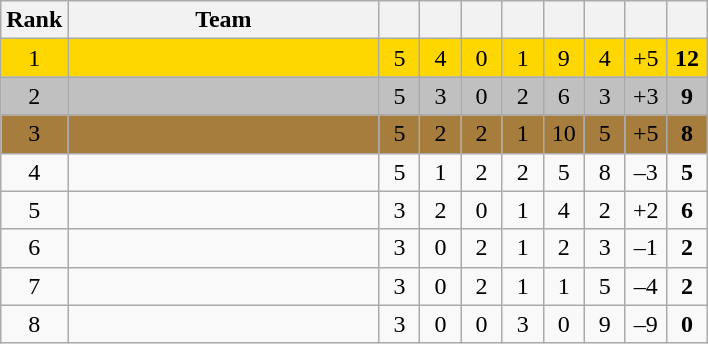<table class="wikitable" style="text-align:center">
<tr>
<th width=20>Rank</th>
<th width=200>Team</th>
<th width="20"></th>
<th width="20"></th>
<th width="20"></th>
<th width="20"></th>
<th width="20"></th>
<th width="20"></th>
<th width="20"></th>
<th width="20"></th>
</tr>
<tr bgcolor="gold">
<td>1</td>
<td style="text-align:left;"></td>
<td>5</td>
<td>4</td>
<td>0</td>
<td>1</td>
<td>9</td>
<td>4</td>
<td>+5</td>
<td><strong>12</strong></td>
</tr>
<tr bgcolor="silver">
<td>2</td>
<td style="text-align:left;"></td>
<td>5</td>
<td>3</td>
<td>0</td>
<td>2</td>
<td>6</td>
<td>3</td>
<td>+3</td>
<td><strong>9</strong></td>
</tr>
<tr bgcolor="a67d3d">
<td>3</td>
<td style="text-align:left;"></td>
<td>5</td>
<td>2</td>
<td>2</td>
<td>1</td>
<td>10</td>
<td>5</td>
<td>+5</td>
<td><strong>8</strong></td>
</tr>
<tr>
<td>4</td>
<td style="text-align:left;"></td>
<td>5</td>
<td>1</td>
<td>2</td>
<td>2</td>
<td>5</td>
<td>8</td>
<td>–3</td>
<td><strong>5</strong></td>
</tr>
<tr>
<td>5</td>
<td style="text-align:left;"></td>
<td>3</td>
<td>2</td>
<td>0</td>
<td>1</td>
<td>4</td>
<td>2</td>
<td>+2</td>
<td><strong>6</strong></td>
</tr>
<tr>
<td>6</td>
<td style="text-align:left;"></td>
<td>3</td>
<td>0</td>
<td>2</td>
<td>1</td>
<td>2</td>
<td>3</td>
<td>–1</td>
<td><strong>2</strong></td>
</tr>
<tr>
<td>7</td>
<td style="text-align:left;"></td>
<td>3</td>
<td>0</td>
<td>2</td>
<td>1</td>
<td>1</td>
<td>5</td>
<td>–4</td>
<td><strong>2</strong></td>
</tr>
<tr>
<td>8</td>
<td style="text-align:left;"></td>
<td>3</td>
<td>0</td>
<td>0</td>
<td>3</td>
<td>0</td>
<td>9</td>
<td>–9</td>
<td><strong>0</strong></td>
</tr>
</table>
